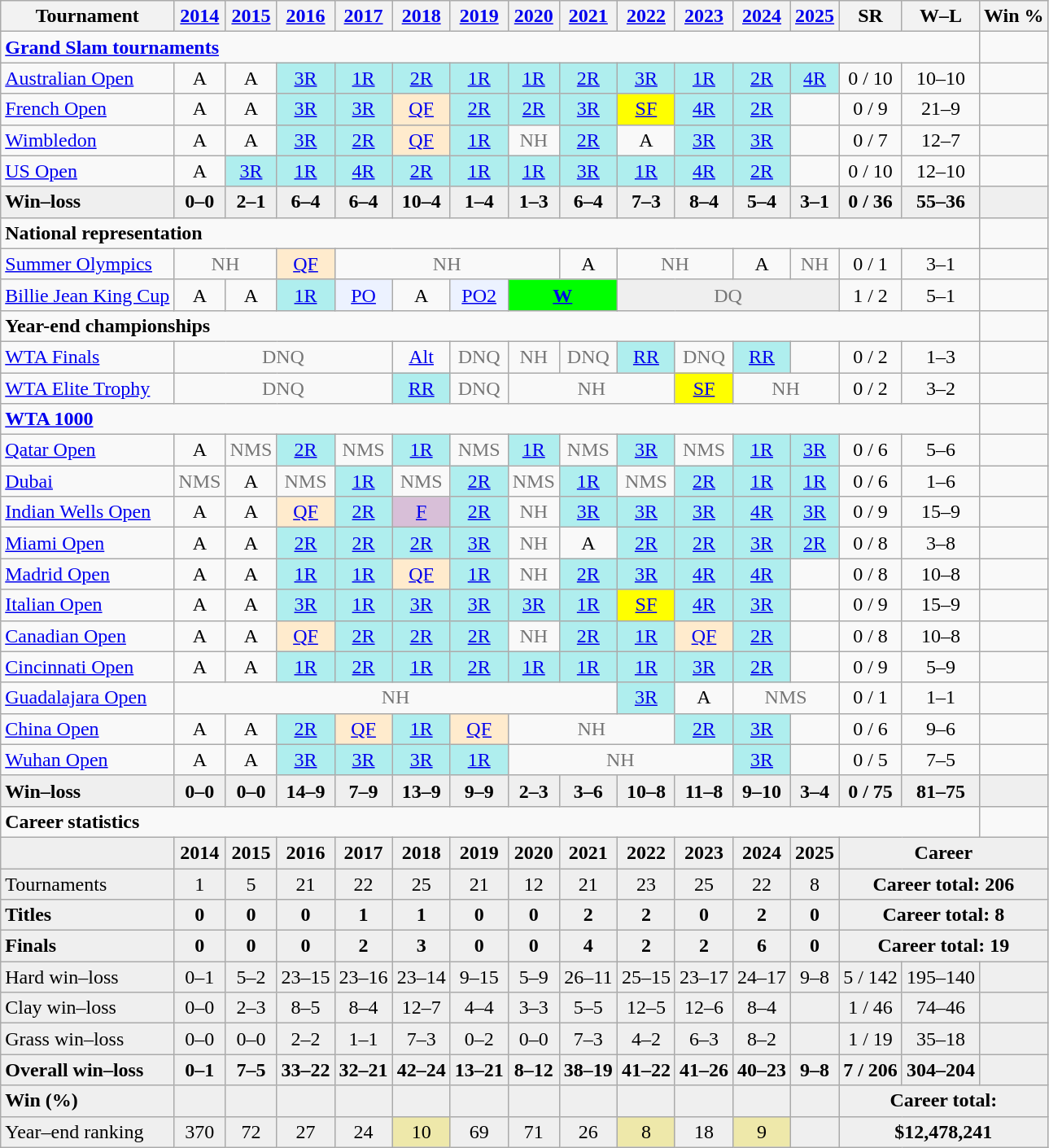<table class=wikitable style=text-align:center>
<tr>
<th>Tournament</th>
<th><a href='#'>2014</a></th>
<th><a href='#'>2015</a></th>
<th><a href='#'>2016</a></th>
<th><a href='#'>2017</a></th>
<th><a href='#'>2018</a></th>
<th><a href='#'>2019</a></th>
<th><a href='#'>2020</a></th>
<th><a href='#'>2021</a></th>
<th><a href='#'>2022</a></th>
<th><a href='#'>2023</a></th>
<th><a href='#'>2024</a></th>
<th><a href='#'>2025</a></th>
<th>SR</th>
<th>W–L</th>
<th>Win %</th>
</tr>
<tr>
<td colspan=15 align="left"><strong><a href='#'>Grand Slam tournaments</a></strong></td>
</tr>
<tr>
<td align=left><a href='#'>Australian Open</a></td>
<td>A</td>
<td>A</td>
<td bgcolor=afeeee><a href='#'>3R</a></td>
<td bgcolor=afeeee><a href='#'>1R</a></td>
<td bgcolor=afeeee><a href='#'>2R</a></td>
<td bgcolor=afeeee><a href='#'>1R</a></td>
<td bgcolor=afeeee><a href='#'>1R</a></td>
<td bgcolor=afeeee><a href='#'>2R</a></td>
<td bgcolor=afeeee><a href='#'>3R</a></td>
<td bgcolor=afeeee><a href='#'>1R</a></td>
<td bgcolor=afeeee><a href='#'>2R</a></td>
<td bgcolor=afeeee><a href='#'>4R</a></td>
<td>0 / 10</td>
<td>10–10</td>
<td></td>
</tr>
<tr>
<td align=left><a href='#'>French Open</a></td>
<td>A</td>
<td>A</td>
<td bgcolor=afeeee><a href='#'>3R</a></td>
<td bgcolor=afeeee><a href='#'>3R</a></td>
<td bgcolor=ffebcd><a href='#'>QF</a></td>
<td bgcolor=afeeee><a href='#'>2R</a></td>
<td bgcolor=afeeee><a href='#'>2R</a></td>
<td bgcolor=afeeee><a href='#'>3R</a></td>
<td bgcolor=yellow><a href='#'>SF</a></td>
<td bgcolor=afeeee><a href='#'>4R</a></td>
<td bgcolor=afeeee><a href='#'>2R</a></td>
<td></td>
<td>0 / 9</td>
<td>21–9</td>
<td></td>
</tr>
<tr>
<td align=left><a href='#'>Wimbledon</a></td>
<td>A</td>
<td>A</td>
<td bgcolor=afeeee><a href='#'>3R</a></td>
<td bgcolor=afeeee><a href='#'>2R</a></td>
<td bgcolor=ffebcd><a href='#'>QF</a></td>
<td bgcolor=afeeee><a href='#'>1R</a></td>
<td style=color:#767676>NH</td>
<td bgcolor=afeeee><a href='#'>2R</a></td>
<td>A</td>
<td bgcolor=afeeee><a href='#'>3R</a></td>
<td bgcolor=afeeee><a href='#'>3R</a></td>
<td></td>
<td>0 / 7</td>
<td>12–7</td>
<td></td>
</tr>
<tr>
<td align=left><a href='#'>US Open</a></td>
<td>A</td>
<td bgcolor=afeeee><a href='#'>3R</a></td>
<td bgcolor=afeeee><a href='#'>1R</a></td>
<td bgcolor=afeeee><a href='#'>4R</a></td>
<td bgcolor=afeeee><a href='#'>2R</a></td>
<td bgcolor=afeeee><a href='#'>1R</a></td>
<td bgcolor=afeeee><a href='#'>1R</a></td>
<td bgcolor=afeeee><a href='#'>3R</a></td>
<td bgcolor=afeeee><a href='#'>1R</a></td>
<td bgcolor=afeeee><a href='#'>4R</a></td>
<td bgcolor=afeeee><a href='#'>2R</a></td>
<td></td>
<td>0 / 10</td>
<td>12–10</td>
<td></td>
</tr>
<tr style=background:#efefef;font-weight:bold>
<td style=text-align:left>Win–loss</td>
<td>0–0</td>
<td>2–1</td>
<td>6–4</td>
<td>6–4</td>
<td>10–4</td>
<td>1–4</td>
<td>1–3</td>
<td>6–4</td>
<td>7–3</td>
<td>8–4</td>
<td>5–4</td>
<td>3–1</td>
<td>0 / 36</td>
<td>55–36</td>
<td></td>
</tr>
<tr>
<td colspan=15 align="left"><strong>National representation</strong></td>
</tr>
<tr>
<td align=left><a href='#'>Summer Olympics</a></td>
<td colspan=2 style=color:#767676>NH</td>
<td bgcolor=ffebcd><a href='#'>QF</a></td>
<td style=color:#767676 colspan=4>NH</td>
<td>A</td>
<td colspan=2 style=color:#767676>NH</td>
<td>A</td>
<td style=color:#767676>NH</td>
<td>0 / 1</td>
<td>3–1</td>
<td></td>
</tr>
<tr>
<td align=left><a href='#'>Billie Jean King Cup</a></td>
<td>A</td>
<td>A</td>
<td bgcolor=afeeee><a href='#'>1R</a></td>
<td bgcolor=ecf2ff><a href='#'>PO</a></td>
<td>A</td>
<td bgcolor=ecf2ff><a href='#'>PO2</a></td>
<td colspan="2" bgcolor=lime><a href='#'><strong>W</strong></a></td>
<td colspan="4" style=background:#efefef;color:#767676>DQ</td>
<td>1 / 2</td>
<td>5–1</td>
<td></td>
</tr>
<tr>
<td colspan="15" align="left"><strong>Year-end championships</strong></td>
</tr>
<tr>
<td align=left><a href='#'>WTA Finals</a></td>
<td colspan=4 style=color:#767676>DNQ</td>
<td><a href='#'>Alt</a></td>
<td style=color:#767676>DNQ</td>
<td style=color:#767676>NH</td>
<td style=color:#767676>DNQ</td>
<td bgcolor=afeeee><a href='#'>RR</a></td>
<td style=color:#767676>DNQ</td>
<td bgcolor=afeeee><a href='#'>RR</a></td>
<td></td>
<td>0 / 2</td>
<td>1–3</td>
<td></td>
</tr>
<tr>
<td align=left><a href='#'>WTA Elite Trophy</a></td>
<td colspan=4 style=color:#767676>DNQ</td>
<td bgcolor=afeeee><a href='#'>RR</a></td>
<td style=color:#767676>DNQ</td>
<td colspan=3 style=color:#767676>NH</td>
<td bgcolor=yellow><a href='#'>SF</a></td>
<td colspan=2 style=color:#767676>NH</td>
<td>0 / 2</td>
<td>3–2</td>
<td></td>
</tr>
<tr>
<td colspan="15" align="left"><strong><a href='#'>WTA 1000</a></strong></td>
</tr>
<tr>
<td align=left><a href='#'>Qatar Open</a></td>
<td>A</td>
<td style="color:#767676">NMS</td>
<td bgcolor=afeeee><a href='#'>2R</a></td>
<td style="color:#767676">NMS</td>
<td bgcolor=afeeee><a href='#'>1R</a></td>
<td style="color:#767676">NMS</td>
<td bgcolor=afeeee><a href='#'>1R</a></td>
<td style="color:#767676">NMS</td>
<td bgcolor=afeeee><a href='#'>3R</a></td>
<td style="color:#767676">NMS</td>
<td bgcolor=afeeee><a href='#'>1R</a></td>
<td bgcolor=afeeee><a href='#'>3R</a></td>
<td>0 / 6</td>
<td>5–6</td>
<td></td>
</tr>
<tr>
<td align=left><a href='#'>Dubai</a></td>
<td style="color:#767676">NMS</td>
<td>A</td>
<td style="color:#767676">NMS</td>
<td bgcolor=afeeee><a href='#'>1R</a></td>
<td style="color:#767676">NMS</td>
<td bgcolor=afeeee><a href='#'>2R</a></td>
<td style="color:#767676">NMS</td>
<td bgcolor=afeeee><a href='#'>1R</a></td>
<td style="color:#767676">NMS</td>
<td bgcolor=afeeee><a href='#'>2R</a></td>
<td bgcolor=afeeee><a href='#'>1R</a></td>
<td bgcolor=afeeee><a href='#'>1R</a></td>
<td>0 / 6</td>
<td>1–6</td>
<td></td>
</tr>
<tr>
<td align=left><a href='#'>Indian Wells Open</a></td>
<td>A</td>
<td>A</td>
<td bgcolor=ffebcd><a href='#'>QF</a></td>
<td bgcolor=afeeee><a href='#'>2R</a></td>
<td bgcolor=thistle><a href='#'>F</a></td>
<td bgcolor=afeeee><a href='#'>2R</a></td>
<td style="color:#767676">NH</td>
<td bgcolor=afeeee><a href='#'>3R</a></td>
<td bgcolor=afeeee><a href='#'>3R</a></td>
<td bgcolor=afeeee><a href='#'>3R</a></td>
<td bgcolor=afeeee><a href='#'>4R</a></td>
<td bgcolor=afeeee><a href='#'>3R</a></td>
<td>0 / 9</td>
<td>15–9</td>
<td></td>
</tr>
<tr>
<td align=left><a href='#'>Miami Open</a></td>
<td>A</td>
<td>A</td>
<td bgcolor=afeeee><a href='#'>2R</a></td>
<td bgcolor=afeeee><a href='#'>2R</a></td>
<td bgcolor=afeeee><a href='#'>2R</a></td>
<td bgcolor=afeeee><a href='#'>3R</a></td>
<td style=color:#767676>NH</td>
<td>A</td>
<td bgcolor=afeeee><a href='#'>2R</a></td>
<td bgcolor=afeeee><a href='#'>2R</a></td>
<td bgcolor=afeeee><a href='#'>3R</a></td>
<td bgcolor=afeeee><a href='#'>2R</a></td>
<td>0 / 8</td>
<td>3–8</td>
<td></td>
</tr>
<tr>
<td align=left><a href='#'>Madrid Open</a></td>
<td>A</td>
<td>A</td>
<td bgcolor=afeeee><a href='#'>1R</a></td>
<td bgcolor=afeeee><a href='#'>1R</a></td>
<td bgcolor=ffebcd><a href='#'>QF</a></td>
<td bgcolor=afeeee><a href='#'>1R</a></td>
<td style=color:#767676>NH</td>
<td bgcolor=afeeee><a href='#'>2R</a></td>
<td bgcolor=afeeee><a href='#'>3R</a></td>
<td bgcolor=afeeee><a href='#'>4R</a></td>
<td bgcolor=afeeee><a href='#'>4R</a></td>
<td></td>
<td>0 / 8</td>
<td>10–8</td>
<td></td>
</tr>
<tr>
<td align=left><a href='#'>Italian Open</a></td>
<td>A</td>
<td>A</td>
<td bgcolor=afeeee><a href='#'>3R</a></td>
<td bgcolor=afeeee><a href='#'>1R</a></td>
<td bgcolor=afeeee><a href='#'>3R</a></td>
<td bgcolor=afeeee><a href='#'>3R</a></td>
<td bgcolor=afeeee><a href='#'>3R</a></td>
<td bgcolor=afeeee><a href='#'>1R</a></td>
<td bgcolor=yellow><a href='#'>SF</a></td>
<td bgcolor=afeeee><a href='#'>4R</a></td>
<td bgcolor=afeeee><a href='#'>3R</a></td>
<td></td>
<td>0 / 9</td>
<td>15–9</td>
<td></td>
</tr>
<tr>
<td align=left><a href='#'>Canadian Open</a></td>
<td>A</td>
<td>A</td>
<td bgcolor=ffebcd><a href='#'>QF</a></td>
<td bgcolor=afeeee><a href='#'>2R</a></td>
<td bgcolor=afeeee><a href='#'>2R</a></td>
<td bgcolor=afeeee><a href='#'>2R</a></td>
<td style=color:#767676>NH</td>
<td bgcolor=afeeee><a href='#'>2R</a></td>
<td bgcolor=afeeee><a href='#'>1R</a></td>
<td bgcolor=ffebcd><a href='#'>QF</a></td>
<td bgcolor=afeeee><a href='#'>2R</a></td>
<td></td>
<td>0 / 8</td>
<td>10–8</td>
<td></td>
</tr>
<tr>
<td align=left><a href='#'>Cincinnati Open</a></td>
<td>A</td>
<td>A</td>
<td bgcolor=afeeee><a href='#'>1R</a></td>
<td bgcolor=afeeee><a href='#'>2R</a></td>
<td bgcolor=afeeee><a href='#'>1R</a></td>
<td bgcolor=afeeee><a href='#'>2R</a></td>
<td bgcolor=afeeee><a href='#'>1R</a></td>
<td bgcolor=afeeee><a href='#'>1R</a></td>
<td bgcolor=afeeee><a href='#'>1R</a></td>
<td bgcolor=afeeee><a href='#'>3R</a></td>
<td bgcolor=afeeee><a href='#'>2R</a></td>
<td></td>
<td>0 / 9</td>
<td>5–9</td>
<td></td>
</tr>
<tr>
<td align=left><a href='#'>Guadalajara Open</a></td>
<td colspan="8" style="color:#767676">NH</td>
<td bgcolor=afeeee><a href='#'>3R</a></td>
<td>A</td>
<td colspan=2 style="color:#767676">NMS</td>
<td>0 / 1</td>
<td>1–1</td>
<td></td>
</tr>
<tr>
<td align=left><a href='#'>China Open</a></td>
<td>A</td>
<td>A</td>
<td bgcolor=afeeee><a href='#'>2R</a></td>
<td bgcolor=ffebcd><a href='#'>QF</a></td>
<td bgcolor=afeeee><a href='#'>1R</a></td>
<td bgcolor=ffebcd><a href='#'>QF</a></td>
<td colspan=3 style=color:#767676>NH</td>
<td bgcolor=afeeee><a href='#'>2R</a></td>
<td bgcolor=afeeee><a href='#'>3R</a></td>
<td></td>
<td>0 / 6</td>
<td>9–6</td>
<td></td>
</tr>
<tr>
<td align=left><a href='#'>Wuhan Open</a></td>
<td>A</td>
<td>A</td>
<td bgcolor=afeeee><a href='#'>3R</a></td>
<td bgcolor=afeeee><a href='#'>3R</a></td>
<td bgcolor=afeeee><a href='#'>3R</a></td>
<td bgcolor=afeeee><a href='#'>1R</a></td>
<td colspan=4 style=color:#767676>NH</td>
<td bgcolor=afeeee><a href='#'>3R</a></td>
<td></td>
<td>0 / 5</td>
<td>7–5</td>
<td></td>
</tr>
<tr style=font-weight:bold;background:#efefef>
<td align=left>Win–loss</td>
<td>0–0</td>
<td>0–0</td>
<td>14–9</td>
<td>7–9</td>
<td>13–9</td>
<td>9–9</td>
<td>2–3</td>
<td>3–6</td>
<td>10–8</td>
<td>11–8</td>
<td>9–10</td>
<td>3–4</td>
<td>0 / 75</td>
<td>81–75</td>
<td></td>
</tr>
<tr>
<td colspan="15" align="left"><strong>Career statistics</strong></td>
</tr>
<tr style=font-weight:bold;background:#efefef>
<td></td>
<td>2014</td>
<td>2015</td>
<td>2016</td>
<td>2017</td>
<td>2018</td>
<td>2019</td>
<td>2020</td>
<td>2021</td>
<td>2022</td>
<td>2023</td>
<td>2024</td>
<td>2025</td>
<td colspan=3>Career</td>
</tr>
<tr bgcolor=efefef>
<td align=left>Tournaments</td>
<td>1</td>
<td>5</td>
<td>21</td>
<td>22</td>
<td>25</td>
<td>21</td>
<td>12</td>
<td>21</td>
<td>23</td>
<td>25</td>
<td>22</td>
<td>8</td>
<td colspan="3"><strong>Career total: 206</strong></td>
</tr>
<tr style=font-weight:bold;background:#efefef>
<td style=text-align:left>Titles</td>
<td>0</td>
<td>0</td>
<td>0</td>
<td>1</td>
<td>1</td>
<td>0</td>
<td>0</td>
<td>2</td>
<td>2</td>
<td>0</td>
<td>2</td>
<td>0</td>
<td colspan=3>Career total: 8</td>
</tr>
<tr style=font-weight:bold;background:#efefef>
<td style=text-align:left>Finals</td>
<td>0</td>
<td>0</td>
<td>0</td>
<td>2</td>
<td>3</td>
<td>0</td>
<td>0</td>
<td>4</td>
<td>2</td>
<td>2</td>
<td>6</td>
<td>0</td>
<td colspan=3>Career total: 19</td>
</tr>
<tr bgcolor=efefef>
<td align=left>Hard win–loss</td>
<td>0–1</td>
<td>5–2</td>
<td>23–15</td>
<td>23–16</td>
<td>23–14</td>
<td>9–15</td>
<td>5–9</td>
<td>26–11</td>
<td>25–15</td>
<td>23–17</td>
<td>24–17</td>
<td>9–8</td>
<td>5 / 142</td>
<td>195–140</td>
<td></td>
</tr>
<tr bgcolor=efefef>
<td align=left>Clay win–loss</td>
<td>0–0</td>
<td>2–3</td>
<td>8–5</td>
<td>8–4</td>
<td>12–7</td>
<td>4–4</td>
<td>3–3</td>
<td>5–5</td>
<td>12–5</td>
<td>12–6</td>
<td>8–4</td>
<td></td>
<td>1 / 46</td>
<td>74–46</td>
<td></td>
</tr>
<tr bgcolor=efefef>
<td align=left>Grass win–loss</td>
<td>0–0</td>
<td>0–0</td>
<td>2–2</td>
<td>1–1</td>
<td>7–3</td>
<td>0–2</td>
<td>0–0</td>
<td>7–3</td>
<td>4–2</td>
<td>6–3</td>
<td>8–2</td>
<td></td>
<td>1 / 19</td>
<td>35–18</td>
<td></td>
</tr>
<tr style=font-weight:bold;background:#efefef>
<td style=text-align:left>Overall win–loss</td>
<td>0–1</td>
<td>7–5</td>
<td>33–22</td>
<td>32–21</td>
<td>42–24</td>
<td>13–21</td>
<td>8–12</td>
<td>38–19</td>
<td>41–22</td>
<td>41–26</td>
<td>40–23</td>
<td>9–8</td>
<td>7 / 206</td>
<td>304–204</td>
<td></td>
</tr>
<tr style=font-weight:bold;background:#efefef>
<td style=text-align:left>Win (%)</td>
<td></td>
<td></td>
<td></td>
<td></td>
<td></td>
<td></td>
<td></td>
<td></td>
<td></td>
<td></td>
<td></td>
<td></td>
<td colspan="3">Career total: </td>
</tr>
<tr style=background:#efefef>
<td align=left>Year–end ranking</td>
<td>370</td>
<td>72</td>
<td>27</td>
<td>24</td>
<td bgcolor=eee8aa>10</td>
<td>69</td>
<td>71</td>
<td>26</td>
<td bgcolor=eee8aa>8</td>
<td>18</td>
<td bgcolor=eee8aa>9</td>
<td></td>
<td colspan="3"><strong>$12,478,241</strong></td>
</tr>
</table>
